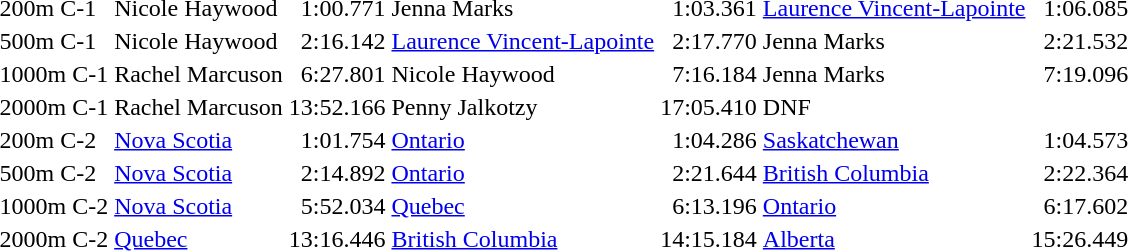<table>
<tr>
<td>200m C-1</td>
<td> Nicole Haywood</td>
<td align="right">1:00.771</td>
<td> Jenna Marks</td>
<td align="right">1:03.361</td>
<td> <a href='#'>Laurence Vincent-Lapointe</a></td>
<td align="right">1:06.085</td>
</tr>
<tr>
<td>500m C-1</td>
<td> Nicole Haywood</td>
<td align="right">2:16.142</td>
<td> <a href='#'>Laurence Vincent-Lapointe</a></td>
<td align="right">2:17.770</td>
<td> Jenna Marks</td>
<td align="right">2:21.532</td>
</tr>
<tr>
<td>1000m C-1</td>
<td> Rachel Marcuson</td>
<td align="right">6:27.801</td>
<td> Nicole Haywood</td>
<td align="right">7:16.184</td>
<td> Jenna Marks</td>
<td align="right">7:19.096</td>
</tr>
<tr>
<td>2000m C-1</td>
<td> Rachel Marcuson</td>
<td align="right">13:52.166</td>
<td> Penny Jalkotzy</td>
<td align="right">17:05.410</td>
<td>DNF</td>
</tr>
<tr>
<td>200m C-2</td>
<td> <a href='#'>Nova Scotia</a></td>
<td align="right">1:01.754</td>
<td> <a href='#'>Ontario</a></td>
<td align="right">1:04.286</td>
<td> <a href='#'>Saskatchewan</a></td>
<td align="right">1:04.573</td>
</tr>
<tr>
<td>500m C-2</td>
<td> <a href='#'>Nova Scotia</a></td>
<td align="right">2:14.892</td>
<td> <a href='#'>Ontario</a></td>
<td align="right">2:21.644</td>
<td> <a href='#'>British Columbia</a></td>
<td align="right">2:22.364</td>
</tr>
<tr>
<td>1000m C-2</td>
<td> <a href='#'>Nova Scotia</a></td>
<td align="right">5:52.034</td>
<td> <a href='#'>Quebec</a></td>
<td align="right">6:13.196</td>
<td> <a href='#'>Ontario</a></td>
<td align="right">6:17.602</td>
</tr>
<tr>
<td>2000m C-2</td>
<td> <a href='#'>Quebec</a></td>
<td align="right">13:16.446</td>
<td> <a href='#'>British Columbia</a></td>
<td align="right">14:15.184</td>
<td> <a href='#'>Alberta</a></td>
<td align="right">15:26.449</td>
</tr>
</table>
